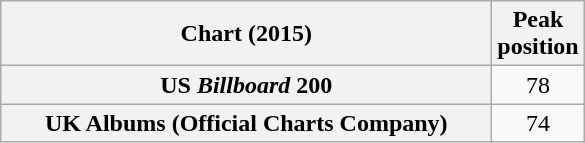<table class="wikitable sortable plainrowheaders" border="1">
<tr>
<th scope="col" style="width:20em;">Chart (2015)</th>
<th scope="col">Peak<br>position</th>
</tr>
<tr>
<th scope="row">US <em>Billboard</em> 200</th>
<td align="center">78</td>
</tr>
<tr>
<th scope="row">UK Albums (Official Charts Company)</th>
<td align="center">74</td>
</tr>
</table>
